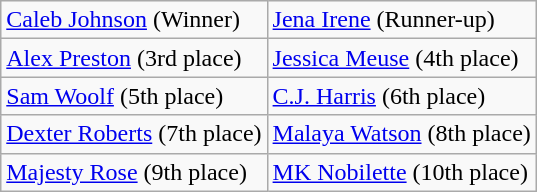<table class="wikitable">
<tr>
<td><a href='#'>Caleb Johnson</a> (Winner)</td>
<td><a href='#'>Jena Irene</a> (Runner-up)</td>
</tr>
<tr>
<td><a href='#'>Alex Preston</a> (3rd place)</td>
<td><a href='#'>Jessica Meuse</a> (4th place)</td>
</tr>
<tr>
<td><a href='#'>Sam Woolf</a> (5th place)</td>
<td><a href='#'>C.J. Harris</a> (6th place)</td>
</tr>
<tr>
<td><a href='#'>Dexter Roberts</a> (7th place)</td>
<td><a href='#'>Malaya Watson</a> (8th place)</td>
</tr>
<tr>
<td><a href='#'>Majesty Rose</a> (9th place)</td>
<td><a href='#'>MK Nobilette</a> (10th place)</td>
</tr>
</table>
